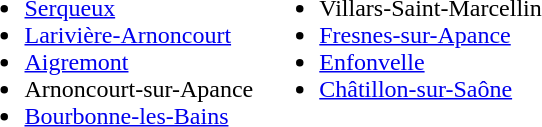<table>
<tr valign="top">
<td><br><ul><li><a href='#'>Serqueux</a></li><li><a href='#'>Larivière-Arnoncourt</a></li><li><a href='#'>Aigremont</a></li><li>Arnoncourt-sur-Apance</li><li><a href='#'>Bourbonne-les-Bains</a></li></ul></td>
<td><br><ul><li>Villars-Saint-Marcellin</li><li><a href='#'>Fresnes-sur-Apance</a></li><li><a href='#'>Enfonvelle</a></li><li><a href='#'>Châtillon-sur-Saône</a></li></ul></td>
</tr>
</table>
